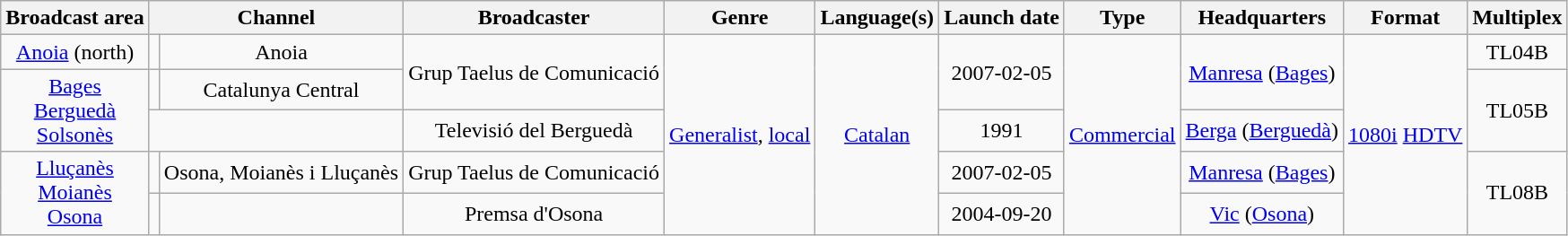<table class="wikitable toccolours" border="1" cellpadding="3" style="border-collapse:collapse; text-align:center">
<tr>
<th>Broadcast area</th>
<th colspan="2"><strong>Channel</strong></th>
<th>Broadcaster</th>
<th>Genre</th>
<th>Language(s)</th>
<th>Launch date</th>
<th>Type</th>
<th>Headquarters</th>
<th>Format</th>
<th>Multiplex</th>
</tr>
<tr>
<td><a href='#'>Anoia</a> (north)</td>
<td></td>
<td> Anoia</td>
<td rowspan="2">Grup Taelus de Comunicació</td>
<td rowspan="5"><a href='#'>Generalist</a>, <a href='#'>local</a></td>
<td rowspan="5"><a href='#'>Catalan</a></td>
<td rowspan="2">2007-02-05</td>
<td rowspan="5"><a href='#'>Commercial</a></td>
<td rowspan="2"><a href='#'>Manresa</a> (<a href='#'>Bages</a>)</td>
<td rowspan="5"><a href='#'>1080i</a> <a href='#'>HDTV</a></td>
<td>TL04B</td>
</tr>
<tr>
<td rowspan="2"><a href='#'>Bages</a><br><a href='#'>Berguedà</a><br><a href='#'>Solsonès</a></td>
<td></td>
<td> Catalunya Central</td>
<td rowspan="2">TL05B</td>
</tr>
<tr>
<td colspan="2"></td>
<td>Televisió del Berguedà</td>
<td>1991</td>
<td><a href='#'>Berga</a> (<a href='#'>Berguedà</a>)</td>
</tr>
<tr>
<td rowspan="2"><a href='#'>Lluçanès</a><br><a href='#'>Moianès</a><br><a href='#'>Osona</a></td>
<td></td>
<td> Osona, Moianès i Lluçanès</td>
<td>Grup Taelus de Comunicació</td>
<td>2007-02-05</td>
<td><a href='#'>Manresa</a> (<a href='#'>Bages</a>)</td>
<td rowspan="2">TL08B</td>
</tr>
<tr>
<td></td>
<td></td>
<td>Premsa d'Osona</td>
<td>2004-09-20</td>
<td><a href='#'>Vic</a> (<a href='#'>Osona</a>)</td>
</tr>
</table>
